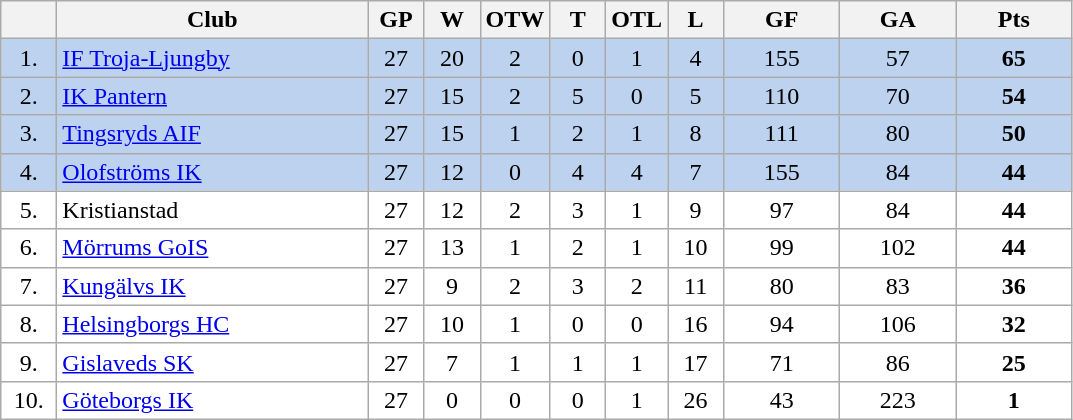<table class="wikitable">
<tr>
<th width="30"></th>
<th width="200">Club</th>
<th width="30">GP</th>
<th width="30">W</th>
<th width="30">OTW</th>
<th width="30">T</th>
<th width="30">OTL</th>
<th width="30">L</th>
<th width="70">GF</th>
<th width="70">GA</th>
<th width="70">Pts</th>
</tr>
<tr bgcolor="#BCD2EE" align="center">
<td>1.</td>
<td align="left"><a href='#'>IF Troja-Ljungby</a></td>
<td>27</td>
<td>20</td>
<td>2</td>
<td>0</td>
<td>1</td>
<td>4</td>
<td>155</td>
<td>57</td>
<td><strong>65</strong></td>
</tr>
<tr bgcolor="#BCD2EE" align="center">
<td>2.</td>
<td align="left"><a href='#'>IK Pantern</a></td>
<td>27</td>
<td>15</td>
<td>2</td>
<td>5</td>
<td>0</td>
<td>5</td>
<td>110</td>
<td>70</td>
<td><strong>54</strong></td>
</tr>
<tr bgcolor="#BCD2EE" align="center">
<td>3.</td>
<td align="left"><a href='#'>Tingsryds AIF</a></td>
<td>27</td>
<td>15</td>
<td>1</td>
<td>2</td>
<td>1</td>
<td>8</td>
<td>111</td>
<td>80</td>
<td><strong>50</strong></td>
</tr>
<tr bgcolor="#BCD2EE" align="center">
<td>4.</td>
<td align="left"><a href='#'>Olofströms IK</a></td>
<td>27</td>
<td>12</td>
<td>0</td>
<td>4</td>
<td>4</td>
<td>7</td>
<td>155</td>
<td>84</td>
<td><strong>44</strong></td>
</tr>
<tr bgcolor="#FFFFFF" align="center">
<td>5.</td>
<td align="left">Kristianstad</td>
<td>27</td>
<td>12</td>
<td>2</td>
<td>3</td>
<td>1</td>
<td>9</td>
<td>97</td>
<td>84</td>
<td><strong>44</strong></td>
</tr>
<tr bgcolor="#FFFFFF" align="center">
<td>6.</td>
<td align="left"><a href='#'>Mörrums GoIS</a></td>
<td>27</td>
<td>13</td>
<td>1</td>
<td>2</td>
<td>1</td>
<td>10</td>
<td>99</td>
<td>102</td>
<td><strong>44</strong></td>
</tr>
<tr bgcolor="#FFFFFF" align="center">
<td>7.</td>
<td align="left"><a href='#'>Kungälvs IK</a></td>
<td>27</td>
<td>9</td>
<td>2</td>
<td>3</td>
<td>2</td>
<td>11</td>
<td>80</td>
<td>83</td>
<td><strong>36</strong></td>
</tr>
<tr bgcolor="#FFFFFF" align="center">
<td>8.</td>
<td align="left"><a href='#'>Helsingborgs HC</a></td>
<td>27</td>
<td>10</td>
<td>1</td>
<td>0</td>
<td>0</td>
<td>16</td>
<td>94</td>
<td>106</td>
<td><strong>32</strong></td>
</tr>
<tr bgcolor="#FFFFFF" align="center">
<td>9.</td>
<td align="left"><a href='#'>Gislaveds SK</a></td>
<td>27</td>
<td>7</td>
<td>1</td>
<td>1</td>
<td>1</td>
<td>17</td>
<td>71</td>
<td>86</td>
<td><strong>25</strong></td>
</tr>
<tr bgcolor="#FFFFFF" align="center">
<td>10.</td>
<td align="left"><a href='#'>Göteborgs IK</a></td>
<td>27</td>
<td>0</td>
<td>0</td>
<td>0</td>
<td>1</td>
<td>26</td>
<td>43</td>
<td>223</td>
<td><strong>1</strong></td>
</tr>
</table>
